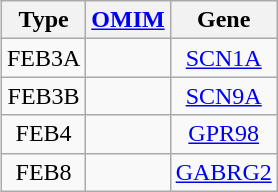<table class="wikitable" style = "float: right; margin-left:15px; text-align:center">
<tr>
<th>Type</th>
<th><a href='#'>OMIM</a></th>
<th>Gene</th>
</tr>
<tr>
<td>FEB3A</td>
<td></td>
<td><a href='#'>SCN1A</a></td>
</tr>
<tr>
<td>FEB3B</td>
<td></td>
<td><a href='#'>SCN9A</a></td>
</tr>
<tr>
<td>FEB4</td>
<td></td>
<td><a href='#'>GPR98</a></td>
</tr>
<tr>
<td>FEB8</td>
<td></td>
<td><a href='#'>GABRG2</a></td>
</tr>
</table>
